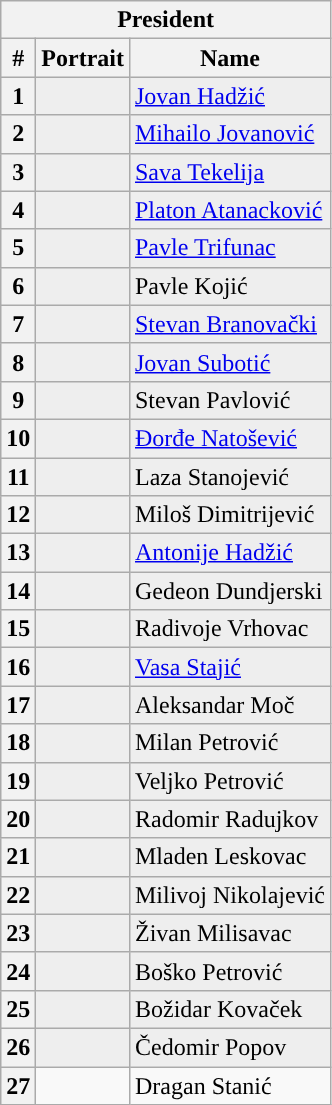<table class="wikitable">
<tr>
<th colspan=3>President</th>
</tr>
<tr ->
<th>#</th>
<th>Portrait</th>
<th>Name</th>
</tr>
<tr - bgcolor=#EEEEEE>
<th style="background:">1</th>
<td></td>
<td><a href='#'>Jovan Hadžić</a></td>
</tr>
<tr - bgcolor=#EEEEEE>
<th style="background:">2</th>
<td></td>
<td><a href='#'>Mihailo Jovanović</a></td>
</tr>
<tr - bgcolor=#EEEEEE>
<th style="background:">3</th>
<td></td>
<td><a href='#'>Sava Tekelija</a></td>
</tr>
<tr - bgcolor=#EEEEEE>
<th style="background:">4</th>
<td></td>
<td><a href='#'>Platon Atanacković</a></td>
</tr>
<tr - bgcolor="#EEEEEE">
<th style="background:">5</th>
<td></td>
<td><a href='#'>Pavle Trifunac</a></td>
</tr>
<tr - bgcolor="#EEEEEE">
<th style="background:">6</th>
<td></td>
<td>Pavle Kojić</td>
</tr>
<tr - bgcolor="#EEEEEE">
<th style="background:">7</th>
<td></td>
<td><a href='#'>Stevan Branovački</a></td>
</tr>
<tr - bgcolor="#EEEEEE">
<th style="background:">8</th>
<td></td>
<td><a href='#'>Jovan Subotić</a></td>
</tr>
<tr - bgcolor="#EEEEEE">
<th style="background:">9</th>
<td></td>
<td>Stevan Pavlović</td>
</tr>
<tr - bgcolor="#EEEEEE">
<th style="background:">10</th>
<td></td>
<td><a href='#'>Đorđe Natošević</a></td>
</tr>
<tr - bgcolor="#EEEEEE">
<th style="background:">11</th>
<td></td>
<td>Laza Stanojević</td>
</tr>
<tr - bgcolor="#EEEEEE">
<th style="background:">12</th>
<td></td>
<td>Miloš Dimitrijević</td>
</tr>
<tr - bgcolor="#EEEEEE">
<th style="background:">13</th>
<td></td>
<td><a href='#'>Antonije Hadžić</a></td>
</tr>
<tr - bgcolor="#EEEEEE">
<th style="background:">14</th>
<td></td>
<td>Gedeon Dundjerski</td>
</tr>
<tr - bgcolor="#EEEEEE">
<th style="background:">15</th>
<td></td>
<td>Radivoje Vrhovac</td>
</tr>
<tr - bgcolor="#EEEEEE">
<th style="background:">16</th>
<td></td>
<td><a href='#'>Vasa Stajić</a></td>
</tr>
<tr - bgcolor="#EEEEEE">
<th style="background:">17</th>
<td></td>
<td>Aleksandar Moč</td>
</tr>
<tr - bgcolor="#EEEEEE">
<th style="background:">18</th>
<td></td>
<td>Milan Petrović</td>
</tr>
<tr - bgcolor="#EEEEEE">
<th style="background:">19</th>
<td></td>
<td>Veljko Petrović</td>
</tr>
<tr - bgcolor="#EEEEEE">
<th style="background:">20</th>
<td></td>
<td>Radomir Radujkov</td>
</tr>
<tr - bgcolor="#EEEEEE">
<th style="background:">21</th>
<td></td>
<td>Mladen Leskovac</td>
</tr>
<tr - bgcolor="#EEEEEE">
<th style="background:">22</th>
<td></td>
<td>Milivoj Nikolajević</td>
</tr>
<tr - bgcolor="#EEEEEE">
<th style="background:">23</th>
<td></td>
<td>Živan Milisavac</td>
</tr>
<tr - bgcolor="#EEEEEE">
<th style="background:">24</th>
<td></td>
<td>Boško Petrović</td>
</tr>
<tr - bgcolor="#EEEEEE">
<th style="background:">25</th>
<td></td>
<td>Božidar Kovaček</td>
</tr>
<tr - bgcolor="#EEEEEE">
<th style="background:">26</th>
<td></td>
<td>Čedomir Popov</td>
</tr>
<tr>
<th>27</th>
<td></td>
<td>Dragan Stanić</td>
</tr>
</table>
